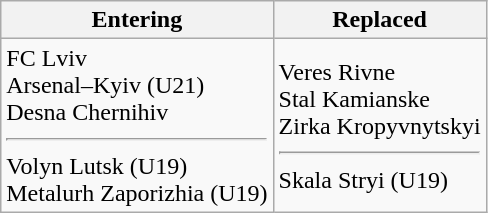<table class="wikitable">
<tr>
<th>Entering</th>
<th>Replaced</th>
</tr>
<tr>
<td>FC Lviv<br>Arsenal–Kyiv (U21)<br>Desna Chernihiv<hr>Volyn Lutsk (U19)<br>Metalurh Zaporizhia (U19)</td>
<td>Veres Rivne<br>Stal Kamianske<br>Zirka Kropyvnytskyi<hr>Skala Stryi (U19)</td>
</tr>
</table>
